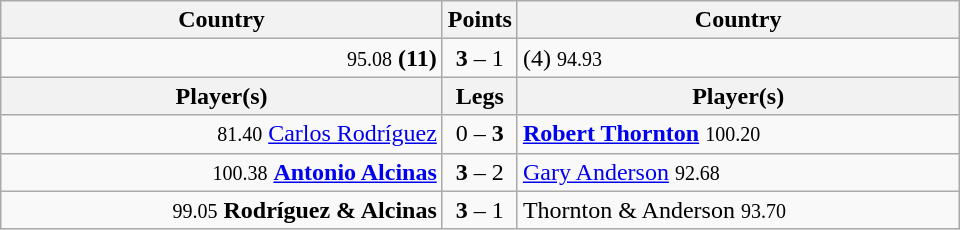<table class=wikitable style="text-align:center">
<tr>
<th width=287>Country</th>
<th width=1>Points</th>
<th width=287>Country</th>
</tr>
<tr align=left>
<td align=right><small><span>95.08</span></small> <strong> (11)</strong></td>
<td align=center><strong>3</strong> – 1</td>
<td> (4) <small><span>94.93</span></small></td>
</tr>
<tr>
<th width=287>Player(s)</th>
<th width=1>Legs</th>
<th width=287>Player(s)</th>
</tr>
<tr align=left>
<td align=right><small><span>81.40</span></small> <a href='#'>Carlos Rodríguez</a></td>
<td align=center>0 – <strong>3</strong></td>
<td><strong><a href='#'>Robert Thornton</a></strong> <small><span>100.20</span></small></td>
</tr>
<tr align=left>
<td align=right><small><span>100.38</span></small> <strong><a href='#'>Antonio Alcinas</a></strong></td>
<td align=center><strong>3</strong> – 2</td>
<td><a href='#'>Gary Anderson</a> <small><span>92.68</span></small></td>
</tr>
<tr align=left>
<td align=right><small><span>99.05</span></small> <strong>Rodríguez & Alcinas</strong></td>
<td align=center><strong>3</strong> – 1</td>
<td>Thornton & Anderson <small><span>93.70</span></small></td>
</tr>
</table>
